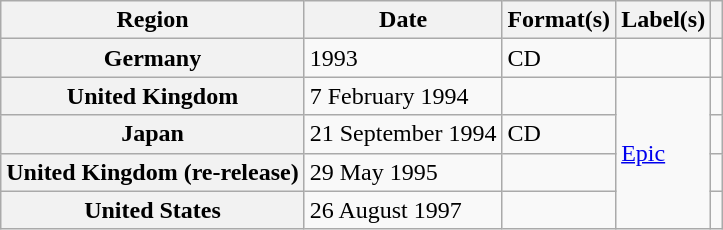<table class="wikitable plainrowheaders">
<tr>
<th scope="col">Region</th>
<th scope="col">Date</th>
<th scope="col">Format(s)</th>
<th scope="col">Label(s)</th>
<th scope="col"></th>
</tr>
<tr>
<th scope="row">Germany</th>
<td>1993</td>
<td>CD</td>
<td></td>
<td></td>
</tr>
<tr>
<th scope="row">United Kingdom</th>
<td>7 February 1994</td>
<td></td>
<td rowspan="4"><a href='#'>Epic</a></td>
<td></td>
</tr>
<tr>
<th scope="row">Japan</th>
<td>21 September 1994</td>
<td>CD</td>
<td></td>
</tr>
<tr>
<th scope="row">United Kingdom (re-release)</th>
<td>29 May 1995</td>
<td></td>
<td></td>
</tr>
<tr>
<th scope="row">United States</th>
<td>26 August 1997</td>
<td></td>
<td></td>
</tr>
</table>
